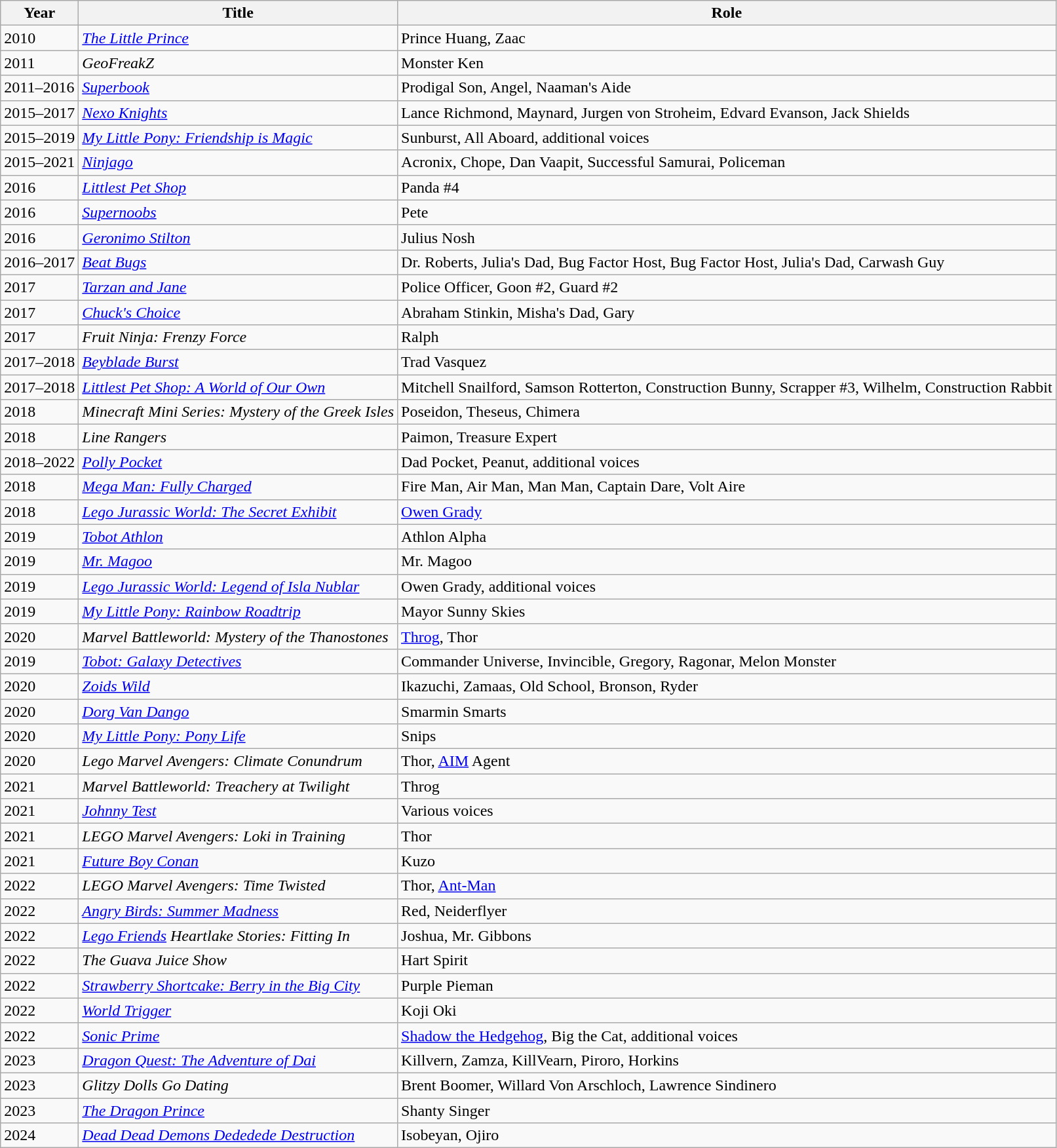<table class="wikitable sortable">
<tr>
<th>Year</th>
<th>Title</th>
<th>Role</th>
</tr>
<tr>
<td>2010</td>
<td><em><a href='#'>The Little Prince</a></em></td>
<td>Prince Huang, Zaac</td>
</tr>
<tr>
<td>2011</td>
<td><em>GeoFreakZ</em></td>
<td>Monster Ken</td>
</tr>
<tr>
<td>2011–2016</td>
<td><em><a href='#'>Superbook</a></em></td>
<td>Prodigal Son, Angel, Naaman's Aide</td>
</tr>
<tr>
<td>2015–2017</td>
<td><em><a href='#'>Nexo Knights</a></em></td>
<td>Lance Richmond, Maynard, Jurgen von Stroheim, Edvard Evanson, Jack Shields</td>
</tr>
<tr>
<td>2015–2019</td>
<td><em><a href='#'>My Little Pony: Friendship is Magic</a></em></td>
<td>Sunburst, All Aboard, additional voices</td>
</tr>
<tr>
<td>2015–2021</td>
<td><em><a href='#'>Ninjago</a></em></td>
<td>Acronix, Chope, Dan Vaapit, Successful Samurai, Policeman</td>
</tr>
<tr>
<td>2016</td>
<td><em><a href='#'>Littlest Pet Shop</a></em></td>
<td>Panda #4</td>
</tr>
<tr>
<td>2016</td>
<td><em><a href='#'>Supernoobs</a></em></td>
<td>Pete</td>
</tr>
<tr>
<td>2016</td>
<td><em><a href='#'>Geronimo Stilton</a></em></td>
<td>Julius Nosh</td>
</tr>
<tr>
<td>2016–2017</td>
<td><em><a href='#'>Beat Bugs</a></em></td>
<td>Dr. Roberts, Julia's Dad, Bug Factor Host, Bug Factor Host, Julia's Dad, Carwash Guy</td>
</tr>
<tr>
<td>2017</td>
<td><em><a href='#'>Tarzan and Jane</a></em></td>
<td>Police Officer, Goon #2, Guard #2</td>
</tr>
<tr>
<td>2017</td>
<td><em><a href='#'>Chuck's Choice</a></em></td>
<td>Abraham Stinkin, Misha's Dad, Gary</td>
</tr>
<tr>
<td>2017</td>
<td><em>Fruit Ninja: Frenzy Force</em></td>
<td>Ralph</td>
</tr>
<tr>
<td>2017–2018</td>
<td><em><a href='#'>Beyblade Burst</a></em></td>
<td>Trad Vasquez</td>
</tr>
<tr>
<td>2017–2018</td>
<td><em><a href='#'>Littlest Pet Shop: A World of Our Own</a></em></td>
<td>Mitchell Snailford, Samson Rotterton, Construction Bunny, Scrapper #3, Wilhelm, Construction Rabbit</td>
</tr>
<tr>
<td>2018</td>
<td><em>Minecraft Mini Series: Mystery of the Greek Isles</em></td>
<td>Poseidon, Theseus, Chimera</td>
</tr>
<tr>
<td>2018</td>
<td><em>Line Rangers</em></td>
<td>Paimon, Treasure Expert</td>
</tr>
<tr>
<td>2018–2022</td>
<td><em><a href='#'>Polly Pocket</a></em></td>
<td>Dad Pocket, Peanut, additional voices</td>
</tr>
<tr>
<td>2018</td>
<td><em><a href='#'>Mega Man: Fully Charged</a></em></td>
<td>Fire Man, Air Man, Man Man, Captain Dare, Volt Aire</td>
</tr>
<tr>
<td>2018</td>
<td><em><a href='#'>Lego Jurassic World: The Secret Exhibit</a></em></td>
<td><a href='#'>Owen Grady</a></td>
</tr>
<tr>
<td>2019</td>
<td><em><a href='#'>Tobot Athlon</a></em></td>
<td>Athlon Alpha</td>
</tr>
<tr>
<td>2019</td>
<td><em><a href='#'>Mr. Magoo</a></em></td>
<td>Mr. Magoo</td>
</tr>
<tr>
<td>2019</td>
<td><em><a href='#'>Lego Jurassic World: Legend of Isla Nublar</a></em></td>
<td>Owen Grady, additional voices</td>
</tr>
<tr>
<td>2019</td>
<td><em><a href='#'>My Little Pony: Rainbow Roadtrip</a></em></td>
<td>Mayor Sunny Skies</td>
</tr>
<tr>
<td>2020</td>
<td><em>Marvel Battleworld: Mystery of the Thanostones</em></td>
<td><a href='#'>Throg</a>, Thor</td>
</tr>
<tr>
<td>2019</td>
<td><em><a href='#'>Tobot: Galaxy Detectives</a></em></td>
<td>Commander Universe, Invincible, Gregory, Ragonar, Melon Monster</td>
</tr>
<tr>
<td>2020</td>
<td><em><a href='#'>Zoids Wild</a></em></td>
<td>Ikazuchi, Zamaas, Old School, Bronson, Ryder</td>
</tr>
<tr>
<td>2020</td>
<td><em><a href='#'>Dorg Van Dango</a></em></td>
<td>Smarmin Smarts</td>
</tr>
<tr>
<td>2020</td>
<td><em><a href='#'>My Little Pony: Pony Life</a></em></td>
<td>Snips</td>
</tr>
<tr>
<td>2020</td>
<td><em>Lego Marvel Avengers: Climate Conundrum</em></td>
<td>Thor, <a href='#'>AIM</a> Agent</td>
</tr>
<tr>
<td>2021</td>
<td><em>Marvel Battleworld: Treachery at Twilight</em></td>
<td>Throg</td>
</tr>
<tr>
<td>2021</td>
<td><em><a href='#'>Johnny Test</a></em></td>
<td>Various voices</td>
</tr>
<tr>
<td>2021</td>
<td><em>LEGO Marvel Avengers: Loki in Training</em></td>
<td>Thor</td>
</tr>
<tr>
<td>2021</td>
<td><em><a href='#'>Future Boy Conan</a></em></td>
<td>Kuzo</td>
</tr>
<tr>
<td>2022</td>
<td><em>LEGO Marvel Avengers: Time Twisted</em></td>
<td>Thor, <a href='#'>Ant-Man</a></td>
</tr>
<tr>
<td>2022</td>
<td><em><a href='#'>Angry Birds: Summer Madness</a></em></td>
<td>Red, Neiderflyer</td>
</tr>
<tr>
<td>2022</td>
<td><em><a href='#'>Lego Friends</a> Heartlake Stories: Fitting In</em></td>
<td>Joshua, Mr. Gibbons</td>
</tr>
<tr>
<td>2022</td>
<td><em>The Guava Juice Show</em></td>
<td>Hart Spirit</td>
</tr>
<tr>
<td>2022</td>
<td><em><a href='#'>Strawberry Shortcake: Berry in the Big City</a></em></td>
<td>Purple Pieman</td>
</tr>
<tr>
<td>2022</td>
<td><em><a href='#'>World Trigger</a></em></td>
<td>Koji Oki</td>
</tr>
<tr>
<td>2022</td>
<td><em><a href='#'>Sonic Prime</a></em></td>
<td><a href='#'>Shadow the Hedgehog</a>, Big the Cat, additional voices</td>
</tr>
<tr>
<td>2023</td>
<td><em><a href='#'>Dragon Quest: The Adventure of Dai</a></em></td>
<td>Killvern, Zamza, KillVearn, Piroro, Horkins</td>
</tr>
<tr>
<td>2023</td>
<td><em>Glitzy Dolls Go Dating</em></td>
<td>Brent Boomer, Willard Von Arschloch, Lawrence Sindinero</td>
</tr>
<tr>
<td>2023</td>
<td><em><a href='#'>The Dragon Prince</a></em></td>
<td>Shanty Singer</td>
</tr>
<tr>
<td>2024</td>
<td><em><a href='#'>Dead Dead Demons Dededede Destruction</a></em></td>
<td>Isobeyan, Ojiro</td>
</tr>
</table>
